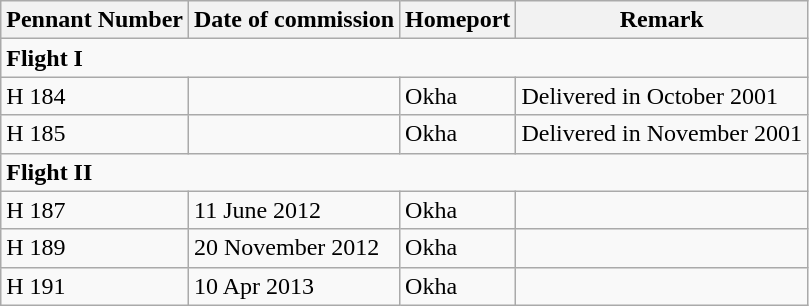<table class="wikitable">
<tr>
<th>Pennant Number</th>
<th>Date of commission</th>
<th>Homeport</th>
<th>Remark</th>
</tr>
<tr>
<td colspan="4"><strong>Flight I</strong></td>
</tr>
<tr>
<td>H 184</td>
<td></td>
<td>Okha</td>
<td>Delivered in October 2001</td>
</tr>
<tr>
<td>H 185</td>
<td></td>
<td>Okha</td>
<td>Delivered in November 2001</td>
</tr>
<tr>
<td colspan="4"><strong>Flight II</strong></td>
</tr>
<tr>
<td>H 187</td>
<td>11 June 2012</td>
<td>Okha</td>
<td></td>
</tr>
<tr>
<td>H 189</td>
<td>20 November 2012</td>
<td>Okha</td>
<td></td>
</tr>
<tr>
<td>H 191</td>
<td>10 Apr 2013</td>
<td>Okha</td>
<td></td>
</tr>
</table>
